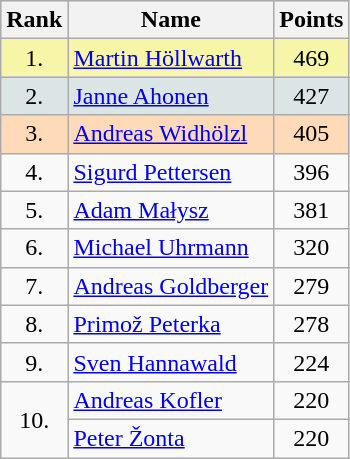<table class="wikitable sortable">
<tr style="background:#CEDAF2">
<th>Rank</th>
<th>Name</th>
<th>Points</th>
</tr>
<tr style="background:#F7F6A8">
<td style="text-align:center">1.</td>
<td> <a href='#'>Martin Höllwarth</a></td>
<td style="text-align:center">469</td>
</tr>
<tr style="background: #DCE5E5;">
<td style="text-align:center">2.</td>
<td> <a href='#'>Janne Ahonen</a></td>
<td style="text-align:center">427</td>
</tr>
<tr style="background: #FFDAB9;">
<td style="text-align:center">3.</td>
<td> <a href='#'>Andreas Widhölzl</a></td>
<td style="text-align:center">405</td>
</tr>
<tr>
<td style="text-align:center">4.</td>
<td> <a href='#'>Sigurd Pettersen</a></td>
<td style="text-align:center">396</td>
</tr>
<tr>
<td style="text-align:center">5.</td>
<td> <a href='#'>Adam Małysz</a></td>
<td style="text-align:center">381</td>
</tr>
<tr>
<td style="text-align:center">6.</td>
<td> <a href='#'>Michael Uhrmann</a></td>
<td style="text-align:center">320</td>
</tr>
<tr>
<td style="text-align:center">7.</td>
<td> <a href='#'>Andreas Goldberger</a></td>
<td style="text-align:center">279</td>
</tr>
<tr>
<td style="text-align:center">8.</td>
<td> <a href='#'>Primož Peterka</a></td>
<td style="text-align:center">278</td>
</tr>
<tr>
<td style="text-align:center">9.</td>
<td> <a href='#'>Sven Hannawald</a></td>
<td style="text-align:center">224</td>
</tr>
<tr>
<td rowspan=2 style="text-align:center">10.</td>
<td> <a href='#'>Andreas Kofler</a></td>
<td style="text-align:center">220</td>
</tr>
<tr>
<td> <a href='#'>Peter Žonta</a></td>
<td style="text-align:center">220</td>
</tr>
</table>
